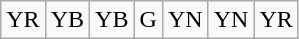<table class="wikitable" border="1">
<tr style="text-align:center;">
<td>YR</td>
<td>YB</td>
<td>YB</td>
<td>G</td>
<td>YN</td>
<td>YN</td>
<td>YR</td>
</tr>
</table>
